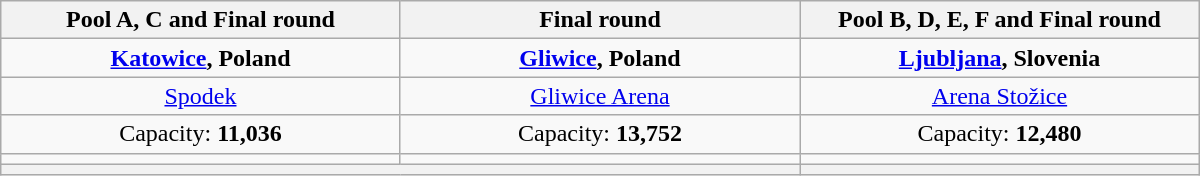<table class="wikitable" style="text-align:center" width=800>
<tr>
<th width=33%>Pool A, C and Final round</th>
<th width=33%>Final round</th>
<th width=33%>Pool B, D, E, F and Final round</th>
</tr>
<tr>
<td> <strong><a href='#'>Katowice</a>, Poland</strong></td>
<td> <strong><a href='#'>Gliwice</a>, Poland</strong></td>
<td> <strong><a href='#'>Ljubljana</a>, Slovenia</strong></td>
</tr>
<tr>
<td><a href='#'>Spodek</a></td>
<td><a href='#'>Gliwice Arena</a></td>
<td><a href='#'>Arena Stožice</a></td>
</tr>
<tr>
<td>Capacity: <strong>11,036</strong></td>
<td>Capacity: <strong>13,752</strong></td>
<td>Capacity: <strong>12,480</strong></td>
</tr>
<tr>
<td></td>
<td></td>
<td></td>
</tr>
<tr>
<th colspan=2></th>
<th></th>
</tr>
</table>
